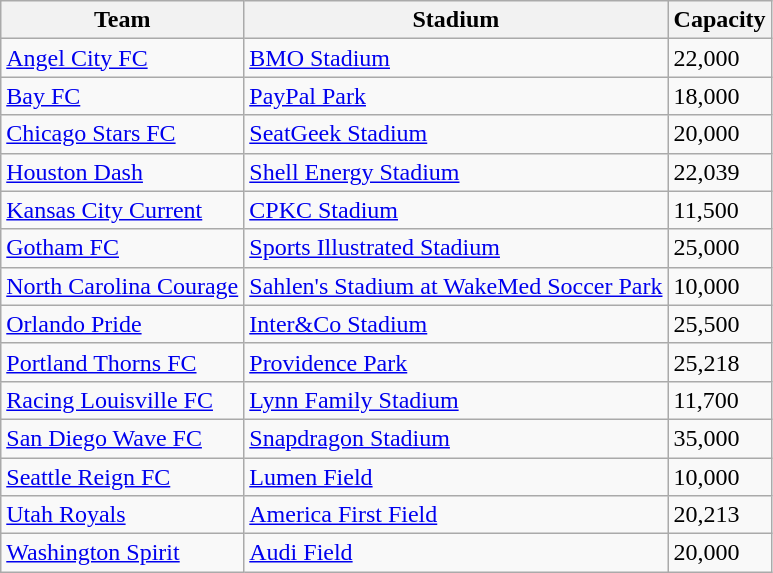<table class="sortable wikitable">
<tr>
<th scope="col">Team</th>
<th scope="col">Stadium</th>
<th scope="col" data-sort-type="number">Capacity</th>
</tr>
<tr>
<td><a href='#'>Angel City FC</a></td>
<td><a href='#'>BMO Stadium</a></td>
<td>22,000</td>
</tr>
<tr>
<td><a href='#'>Bay FC</a></td>
<td><a href='#'>PayPal Park</a></td>
<td>18,000</td>
</tr>
<tr>
<td><a href='#'>Chicago Stars FC</a></td>
<td><a href='#'>SeatGeek Stadium</a></td>
<td>20,000</td>
</tr>
<tr>
<td><a href='#'>Houston Dash</a></td>
<td><a href='#'>Shell Energy Stadium</a></td>
<td>22,039</td>
</tr>
<tr>
<td><a href='#'>Kansas City Current</a></td>
<td><a href='#'>CPKC Stadium</a></td>
<td>11,500</td>
</tr>
<tr>
<td><a href='#'>Gotham FC</a></td>
<td><a href='#'>Sports Illustrated Stadium</a></td>
<td>25,000</td>
</tr>
<tr>
<td><a href='#'>North Carolina Courage</a></td>
<td><a href='#'>Sahlen's Stadium at WakeMed Soccer Park</a></td>
<td>10,000</td>
</tr>
<tr>
<td><a href='#'>Orlando Pride</a></td>
<td><a href='#'>Inter&Co Stadium</a></td>
<td>25,500</td>
</tr>
<tr>
<td><a href='#'>Portland Thorns FC</a></td>
<td><a href='#'>Providence Park</a></td>
<td>25,218</td>
</tr>
<tr>
<td><a href='#'>Racing Louisville FC</a></td>
<td><a href='#'>Lynn Family Stadium</a></td>
<td>11,700</td>
</tr>
<tr>
<td><a href='#'>San Diego Wave FC</a></td>
<td><a href='#'>Snapdragon Stadium</a></td>
<td>35,000</td>
</tr>
<tr>
<td><a href='#'>Seattle Reign FC</a></td>
<td><a href='#'>Lumen Field</a></td>
<td>10,000</td>
</tr>
<tr>
<td><a href='#'>Utah Royals</a></td>
<td><a href='#'>America First Field</a></td>
<td>20,213</td>
</tr>
<tr>
<td><a href='#'>Washington Spirit</a></td>
<td><a href='#'>Audi Field</a></td>
<td>20,000</td>
</tr>
</table>
